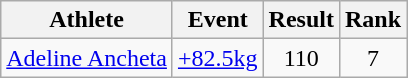<table class="wikitable">
<tr>
<th>Athlete</th>
<th>Event</th>
<th>Result</th>
<th>Rank</th>
</tr>
<tr align=center>
<td align=left><a href='#'>Adeline Ancheta</a></td>
<td align=left><a href='#'>+82.5kg</a></td>
<td>110</td>
<td>7</td>
</tr>
</table>
